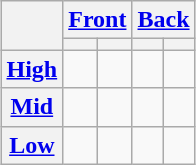<table class="wikitable" style="margin: 1em auto 1em auto; text-align: center;">
<tr>
<th rowspan=2></th>
<th colspan=2><a href='#'>Front</a></th>
<th colspan=2><a href='#'>Back</a></th>
</tr>
<tr>
<th></th>
<th></th>
<th></th>
<th></th>
</tr>
<tr>
<th><a href='#'>High</a></th>
<td></td>
<td></td>
<td></td>
<td></td>
</tr>
<tr>
<th><a href='#'>Mid</a></th>
<td></td>
<td></td>
<td></td>
<td></td>
</tr>
<tr>
<th><a href='#'>Low</a></th>
<td></td>
<td></td>
<td></td>
<td></td>
</tr>
</table>
